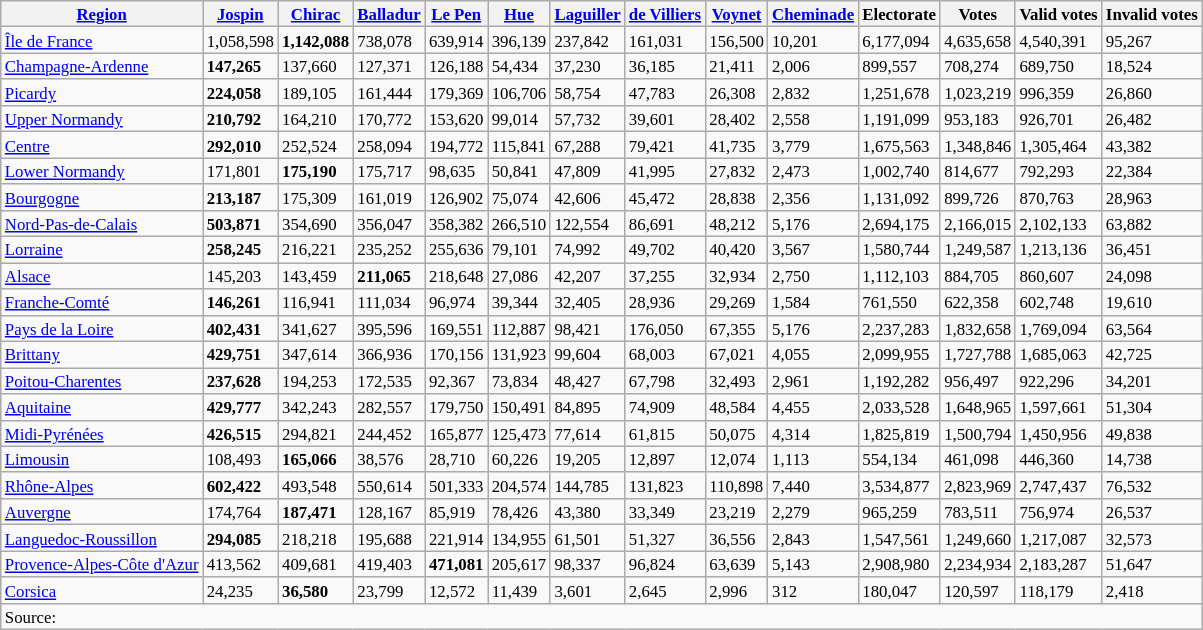<table class="wikitable sortable collapsible collapsed"  style="font-size:70%;">
<tr>
<th align=left><a href='#'>Region</a></th>
<th align=left><a href='#'>Jospin</a></th>
<th align=left><a href='#'>Chirac</a></th>
<th align=left><a href='#'>Balladur</a></th>
<th align=left><a href='#'>Le Pen</a></th>
<th align=left><a href='#'>Hue</a></th>
<th align=left><a href='#'>Laguiller</a></th>
<th align=left><a href='#'>de Villiers</a></th>
<th align=left><a href='#'>Voynet</a></th>
<th align=left><a href='#'>Cheminade</a></th>
<th align=left>Electorate</th>
<th align=left>Votes</th>
<th align=left>Valid votes</th>
<th align=left>Invalid votes</th>
</tr>
<tr>
<td><a href='#'>Île de France</a></td>
<td>1,058,598</td>
<td><strong>1,142,088</strong></td>
<td>738,078</td>
<td>639,914</td>
<td>396,139</td>
<td>237,842</td>
<td>161,031</td>
<td>156,500</td>
<td>10,201</td>
<td>6,177,094</td>
<td>4,635,658</td>
<td>4,540,391</td>
<td>95,267</td>
</tr>
<tr>
<td><a href='#'>Champagne-Ardenne</a></td>
<td><strong>147,265</strong></td>
<td>137,660</td>
<td>127,371</td>
<td>126,188</td>
<td>54,434</td>
<td>37,230</td>
<td>36,185</td>
<td>21,411</td>
<td>2,006</td>
<td>899,557</td>
<td>708,274</td>
<td>689,750</td>
<td>18,524</td>
</tr>
<tr>
<td><a href='#'>Picardy</a></td>
<td><strong>224,058</strong></td>
<td>189,105</td>
<td>161,444</td>
<td>179,369</td>
<td>106,706</td>
<td>58,754</td>
<td>47,783</td>
<td>26,308</td>
<td>2,832</td>
<td>1,251,678</td>
<td>1,023,219</td>
<td>996,359</td>
<td>26,860</td>
</tr>
<tr>
<td><a href='#'>Upper Normandy</a></td>
<td><strong>210,792</strong></td>
<td>164,210</td>
<td>170,772</td>
<td>153,620</td>
<td>99,014</td>
<td>57,732</td>
<td>39,601</td>
<td>28,402</td>
<td>2,558</td>
<td>1,191,099</td>
<td>953,183</td>
<td>926,701</td>
<td>26,482</td>
</tr>
<tr>
<td><a href='#'>Centre</a></td>
<td><strong>292,010</strong></td>
<td>252,524</td>
<td>258,094</td>
<td>194,772</td>
<td>115,841</td>
<td>67,288</td>
<td>79,421</td>
<td>41,735</td>
<td>3,779</td>
<td>1,675,563</td>
<td>1,348,846</td>
<td>1,305,464</td>
<td>43,382</td>
</tr>
<tr>
<td><a href='#'>Lower Normandy</a></td>
<td>171,801</td>
<td><strong>175,190</strong></td>
<td>175,717</td>
<td>98,635</td>
<td>50,841</td>
<td>47,809</td>
<td>41,995</td>
<td>27,832</td>
<td>2,473</td>
<td>1,002,740</td>
<td>814,677</td>
<td>792,293</td>
<td>22,384</td>
</tr>
<tr>
<td><a href='#'>Bourgogne</a></td>
<td><strong>213,187</strong></td>
<td>175,309</td>
<td>161,019</td>
<td>126,902</td>
<td>75,074</td>
<td>42,606</td>
<td>45,472</td>
<td>28,838</td>
<td>2,356</td>
<td>1,131,092</td>
<td>899,726</td>
<td>870,763</td>
<td>28,963</td>
</tr>
<tr>
<td><a href='#'>Nord-Pas-de-Calais</a></td>
<td><strong>503,871</strong></td>
<td>354,690</td>
<td>356,047</td>
<td>358,382</td>
<td>266,510</td>
<td>122,554</td>
<td>86,691</td>
<td>48,212</td>
<td>5,176</td>
<td>2,694,175</td>
<td>2,166,015</td>
<td>2,102,133</td>
<td>63,882</td>
</tr>
<tr>
<td><a href='#'>Lorraine</a></td>
<td><strong>258,245</strong></td>
<td>216,221</td>
<td>235,252</td>
<td>255,636</td>
<td>79,101</td>
<td>74,992</td>
<td>49,702</td>
<td>40,420</td>
<td>3,567</td>
<td>1,580,744</td>
<td>1,249,587</td>
<td>1,213,136</td>
<td>36,451</td>
</tr>
<tr>
<td><a href='#'>Alsace</a></td>
<td>145,203</td>
<td>143,459</td>
<td><strong>211,065</strong></td>
<td>218,648</td>
<td>27,086</td>
<td>42,207</td>
<td>37,255</td>
<td>32,934</td>
<td>2,750</td>
<td>1,112,103</td>
<td>884,705</td>
<td>860,607</td>
<td>24,098</td>
</tr>
<tr>
<td><a href='#'>Franche-Comté</a></td>
<td><strong>146,261</strong></td>
<td>116,941</td>
<td>111,034</td>
<td>96,974</td>
<td>39,344</td>
<td>32,405</td>
<td>28,936</td>
<td>29,269</td>
<td>1,584</td>
<td>761,550</td>
<td>622,358</td>
<td>602,748</td>
<td>19,610</td>
</tr>
<tr>
<td><a href='#'>Pays de la Loire</a></td>
<td><strong>402,431</strong></td>
<td>341,627</td>
<td>395,596</td>
<td>169,551</td>
<td>112,887</td>
<td>98,421</td>
<td>176,050</td>
<td>67,355</td>
<td>5,176</td>
<td>2,237,283</td>
<td>1,832,658</td>
<td>1,769,094</td>
<td>63,564</td>
</tr>
<tr>
<td><a href='#'>Brittany</a></td>
<td><strong>429,751</strong></td>
<td>347,614</td>
<td>366,936</td>
<td>170,156</td>
<td>131,923</td>
<td>99,604</td>
<td>68,003</td>
<td>67,021</td>
<td>4,055</td>
<td>2,099,955</td>
<td>1,727,788</td>
<td>1,685,063</td>
<td>42,725</td>
</tr>
<tr>
<td><a href='#'>Poitou-Charentes</a></td>
<td><strong>237,628</strong></td>
<td>194,253</td>
<td>172,535</td>
<td>92,367</td>
<td>73,834</td>
<td>48,427</td>
<td>67,798</td>
<td>32,493</td>
<td>2,961</td>
<td>1,192,282</td>
<td>956,497</td>
<td>922,296</td>
<td>34,201</td>
</tr>
<tr>
<td><a href='#'>Aquitaine</a></td>
<td><strong>429,777</strong></td>
<td>342,243</td>
<td>282,557</td>
<td>179,750</td>
<td>150,491</td>
<td>84,895</td>
<td>74,909</td>
<td>48,584</td>
<td>4,455</td>
<td>2,033,528</td>
<td>1,648,965</td>
<td>1,597,661</td>
<td>51,304</td>
</tr>
<tr>
<td><a href='#'>Midi-Pyrénées</a></td>
<td><strong>426,515</strong></td>
<td>294,821</td>
<td>244,452</td>
<td>165,877</td>
<td>125,473</td>
<td>77,614</td>
<td>61,815</td>
<td>50,075</td>
<td>4,314</td>
<td>1,825,819</td>
<td>1,500,794</td>
<td>1,450,956</td>
<td>49,838</td>
</tr>
<tr>
<td><a href='#'>Limousin</a></td>
<td>108,493</td>
<td><strong>165,066</strong></td>
<td>38,576</td>
<td>28,710</td>
<td>60,226</td>
<td>19,205</td>
<td>12,897</td>
<td>12,074</td>
<td>1,113</td>
<td>554,134</td>
<td>461,098</td>
<td>446,360</td>
<td>14,738</td>
</tr>
<tr>
<td><a href='#'>Rhône-Alpes</a></td>
<td><strong>602,422</strong></td>
<td>493,548</td>
<td>550,614</td>
<td>501,333</td>
<td>204,574</td>
<td>144,785</td>
<td>131,823</td>
<td>110,898</td>
<td>7,440</td>
<td>3,534,877</td>
<td>2,823,969</td>
<td>2,747,437</td>
<td>76,532</td>
</tr>
<tr>
<td><a href='#'>Auvergne</a></td>
<td>174,764</td>
<td><strong>187,471</strong></td>
<td>128,167</td>
<td>85,919</td>
<td>78,426</td>
<td>43,380</td>
<td>33,349</td>
<td>23,219</td>
<td>2,279</td>
<td>965,259</td>
<td>783,511</td>
<td>756,974</td>
<td>26,537</td>
</tr>
<tr>
<td><a href='#'>Languedoc-Roussillon</a></td>
<td><strong>294,085</strong></td>
<td>218,218</td>
<td>195,688</td>
<td>221,914</td>
<td>134,955</td>
<td>61,501</td>
<td>51,327</td>
<td>36,556</td>
<td>2,843</td>
<td>1,547,561</td>
<td>1,249,660</td>
<td>1,217,087</td>
<td>32,573</td>
</tr>
<tr>
<td><a href='#'>Provence-Alpes-Côte d'Azur</a></td>
<td>413,562</td>
<td>409,681</td>
<td>419,403</td>
<td><strong>471,081</strong></td>
<td>205,617</td>
<td>98,337</td>
<td>96,824</td>
<td>63,639</td>
<td>5,143</td>
<td>2,908,980</td>
<td>2,234,934</td>
<td>2,183,287</td>
<td>51,647</td>
</tr>
<tr>
<td><a href='#'>Corsica</a></td>
<td>24,235</td>
<td><strong>36,580</strong></td>
<td>23,799</td>
<td>12,572</td>
<td>11,439</td>
<td>3,601</td>
<td>2,645</td>
<td>2,996</td>
<td>312</td>
<td>180,047</td>
<td>120,597</td>
<td>118,179</td>
<td>2,418</td>
</tr>
<tr>
<td colspan=16 style="text-align:left;">Source:  </td>
</tr>
</table>
